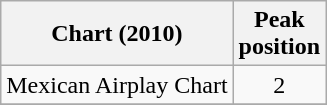<table class="wikitable">
<tr>
<th>Chart (2010)</th>
<th>Peak<br>position</th>
</tr>
<tr>
<td>Mexican Airplay Chart</td>
<td style="text-align:center;">2</td>
</tr>
<tr>
</tr>
</table>
